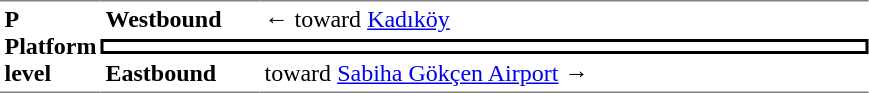<table table border=0 cellspacing=0 cellpadding=3>
<tr>
<td style="border-top:solid 1px gray;border-bottom:solid 1px gray;" width=50 rowspan=3 valign=top><strong>P<br>Platform level</strong></td>
<td style="border-top:solid 1px gray;" width=100><strong>Westbound</strong></td>
<td style="border-top:solid 1px gray;" width=400>←  toward <a href='#'>Kadıköy</a></td>
</tr>
<tr>
<td style="border-top:solid 2px black;border-right:solid 2px black;border-left:solid 2px black;border-bottom:solid 2px black;text-align:center;" colspan=2></td>
</tr>
<tr>
<td style="border-bottom:solid 1px gray;"><strong>Eastbound</strong></td>
<td style="border-bottom:solid 1px gray;"> toward <a href='#'>Sabiha Gökçen Airport</a> →</td>
</tr>
</table>
